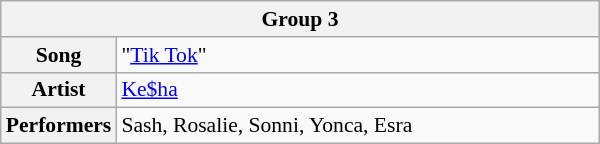<table class="wikitable" style="font-size: 90%" width=400px>
<tr>
<th colspan=2>Group 3</th>
</tr>
<tr>
<th width=10%>Song</th>
<td>"<a href='#'>Tik Tok</a>"</td>
</tr>
<tr>
<th width=10%>Artist</th>
<td><a href='#'>Ke$ha</a></td>
</tr>
<tr>
<th width=10%>Performers</th>
<td>Sash, Rosalie, Sonni, Yonca, Esra</td>
</tr>
</table>
